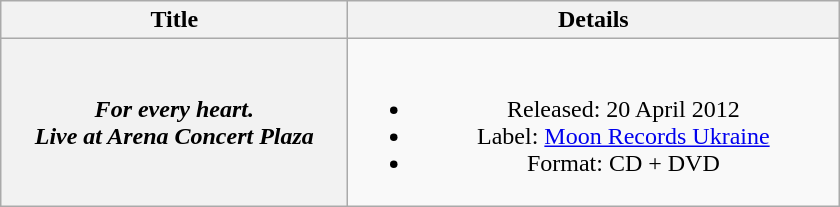<table class="wikitable plainrowheaders" style="text-align:center;">
<tr>
<th scope="col" style="width:14em;">Title</th>
<th scope="col" style="width:20em;">Details</th>
</tr>
<tr>
<th scope="row"><em>For every heart.<br>Live at Arena Concert Plaza</em></th>
<td><br><ul><li>Released: 20 April 2012</li><li>Label: <a href='#'>Moon Records Ukraine</a></li><li>Format: CD + DVD</li></ul></td>
</tr>
</table>
